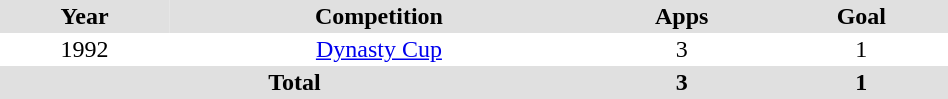<table border="0" cellpadding="2" cellspacing="0" style="width:50%;">
<tr style="text-align:center; background:#e0e0e0;">
<th>Year</th>
<th>Competition</th>
<th>Apps</th>
<th>Goal</th>
</tr>
<tr style="text-align:center;">
<td>1992</td>
<td><a href='#'>Dynasty Cup</a></td>
<td>3</td>
<td>1</td>
</tr>
<tr style="text-align:center; background:#e0e0e0;">
<th colspan="2">Total</th>
<th style="text-align:center;">3</th>
<th style="text-align:center;">1</th>
</tr>
</table>
